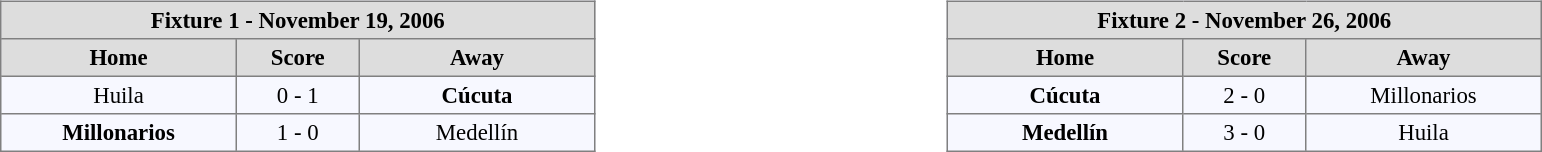<table width=100%>
<tr>
<td valign=top width=50% align=left><br><table align=center bgcolor="#f7f8ff" cellpadding="3" cellspacing="0" border="1" style="font-size: 95%; border: gray solid 1px; border-collapse: collapse;">
<tr align=center bgcolor=#DDDDDD style="color:black;">
<th colspan=3 align=center>Fixture 1 - November 19, 2006</th>
</tr>
<tr align=center bgcolor=#DDDDDD style="color:black;">
<th width="150">Home</th>
<th width="75">Score</th>
<th width="150">Away</th>
</tr>
<tr align=center>
<td>Huila</td>
<td>0 - 1</td>
<td><strong>Cúcuta</strong></td>
</tr>
<tr align=center>
<td><strong>Millonarios</strong></td>
<td>1 - 0</td>
<td>Medellín</td>
</tr>
</table>
</td>
<td valign=top width=50% align=left><br><table align=center bgcolor="#f7f8ff" cellpadding="3" cellspacing="0" border="1" style="font-size: 95%; border: gray solid 1px; border-collapse: collapse;">
<tr align=center bgcolor=#DDDDDD style="color:black;">
<th colspan=3 align=center>Fixture 2 - November 26, 2006</th>
</tr>
<tr align=center bgcolor=#DDDDDD style="color:black;">
<th width="150">Home</th>
<th width="75">Score</th>
<th width="150">Away</th>
</tr>
<tr align=center>
<td><strong>Cúcuta</strong></td>
<td>2 - 0</td>
<td>Millonarios</td>
</tr>
<tr align=center>
<td><strong>Medellín</strong></td>
<td>3 - 0</td>
<td>Huila</td>
</tr>
</table>
</td>
</tr>
</table>
